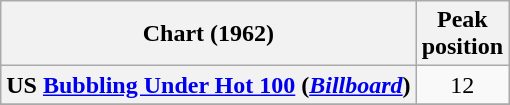<table class="wikitable sortable plainrowheaders" style="text-align:center">
<tr>
<th scope="col">Chart (1962)</th>
<th scope="col">Peak<br>position</th>
</tr>
<tr>
<th scope="row">US <a href='#'>Bubbling Under Hot 100</a> (<em><a href='#'>Billboard</a></em>)</th>
<td align="center">12</td>
</tr>
<tr>
</tr>
<tr>
</tr>
</table>
